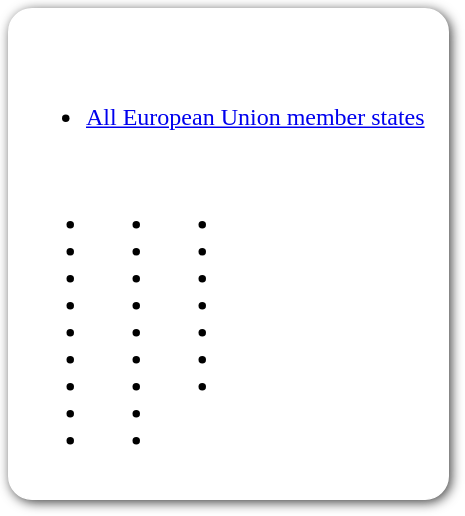<table style=" border-radius:1em; box-shadow: 0.1em 0.1em 0.5em rgba(0,0,0,0.75); background-color: white; border: 1px solid white; padding: 5px;">
<tr style="vertical-align:top;">
<td><br><table>
<tr>
<td><br><ul><li> <a href='#'>All European Union member states</a></li></ul><table>
<tr>
<td><br><ul><li></li><li></li><li></li><li></li><li></li><li></li><li></li><li></li><li></li></ul></td>
<td valign="top"><br><ul><li></li><li></li><li></li><li></li><li></li><li></li><li></li><li></li><li></li></ul></td>
<td valign="top"><br><ul><li></li><li></li><li></li><li></li><li></li><li></li><li></li></ul></td>
<td></td>
</tr>
</table>
</td>
<td></td>
</tr>
</table>
</td>
</tr>
</table>
